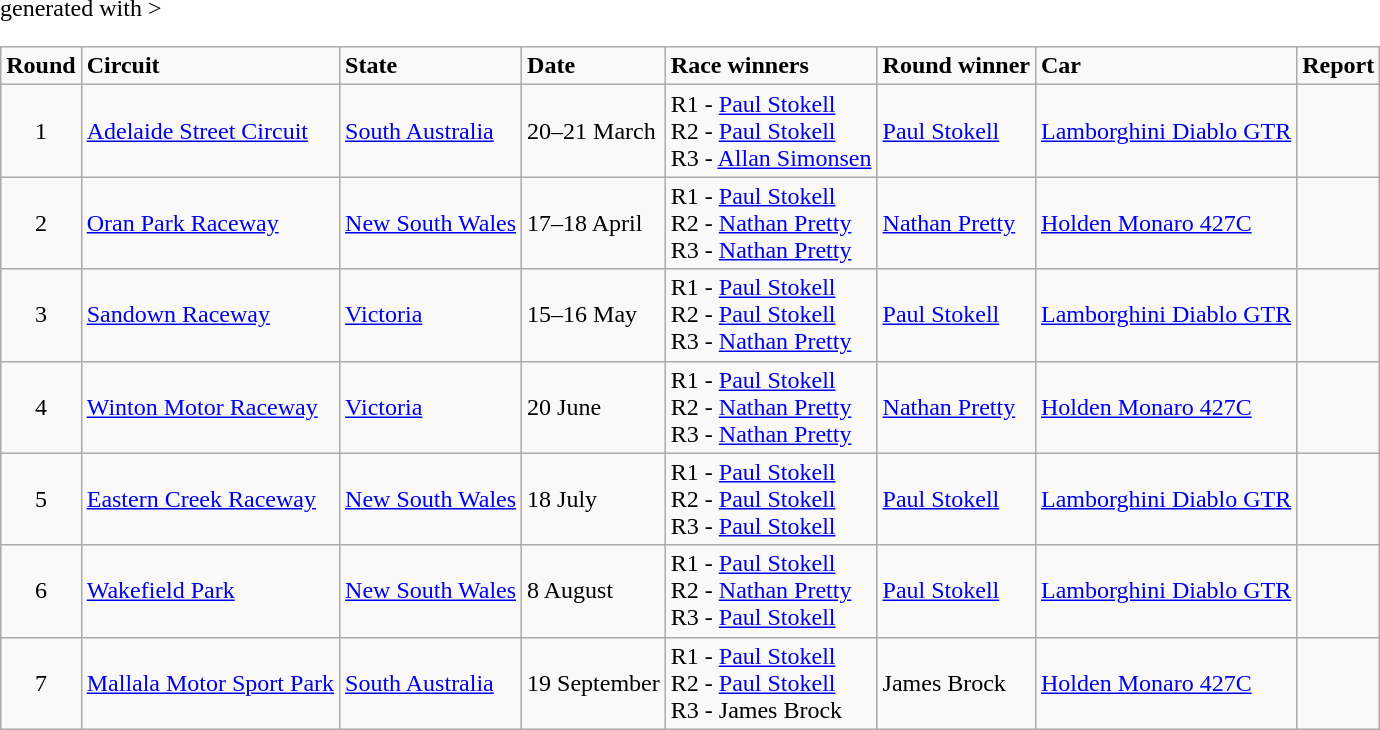<table class="wikitable" <hiddentext>generated with >
<tr style="font-weight:bold">
<td height="14" align="center">Round</td>
<td>Circuit</td>
<td>State</td>
<td>Date</td>
<td>Race winners</td>
<td>Round winner</td>
<td>Car</td>
<td>Report</td>
</tr>
<tr>
<td height="14" align="center">1</td>
<td><a href='#'>Adelaide Street Circuit</a></td>
<td><a href='#'>South Australia</a></td>
<td>20–21 March</td>
<td>R1 - <a href='#'>Paul Stokell</a> <br> R2 - <a href='#'>Paul Stokell</a> <br> R3 - <a href='#'>Allan Simonsen</a></td>
<td><a href='#'>Paul Stokell</a></td>
<td><a href='#'>Lamborghini Diablo GTR</a></td>
<td></td>
</tr>
<tr>
<td height="14" align="center">2</td>
<td><a href='#'>Oran Park Raceway</a></td>
<td><a href='#'>New South Wales</a></td>
<td>17–18 April</td>
<td>R1 - <a href='#'>Paul Stokell</a> <br> R2 - <a href='#'>Nathan Pretty</a> <br> R3 - <a href='#'>Nathan Pretty</a></td>
<td><a href='#'>Nathan Pretty</a></td>
<td><a href='#'>Holden Monaro 427C</a></td>
<td></td>
</tr>
<tr>
<td height="14" align="center">3</td>
<td><a href='#'>Sandown Raceway</a></td>
<td><a href='#'>Victoria</a></td>
<td>15–16 May</td>
<td>R1 - <a href='#'>Paul Stokell</a> <br> R2 - <a href='#'>Paul Stokell</a> <br> R3 - <a href='#'>Nathan Pretty</a></td>
<td><a href='#'>Paul Stokell</a></td>
<td><a href='#'>Lamborghini Diablo GTR</a></td>
<td></td>
</tr>
<tr>
<td height="14" align="center">4</td>
<td><a href='#'>Winton Motor Raceway</a></td>
<td><a href='#'>Victoria</a></td>
<td>20 June</td>
<td>R1 - <a href='#'>Paul Stokell</a> <br> R2 - <a href='#'>Nathan Pretty</a> <br> R3 - <a href='#'>Nathan Pretty</a></td>
<td><a href='#'>Nathan Pretty</a></td>
<td><a href='#'>Holden Monaro 427C</a></td>
<td></td>
</tr>
<tr>
<td height="14" align="center">5</td>
<td><a href='#'>Eastern Creek Raceway</a></td>
<td><a href='#'>New South Wales</a></td>
<td>18 July</td>
<td>R1 - <a href='#'>Paul Stokell</a> <br> R2 - <a href='#'>Paul Stokell</a> <br> R3 - <a href='#'>Paul Stokell</a></td>
<td><a href='#'>Paul Stokell</a></td>
<td><a href='#'>Lamborghini Diablo GTR</a></td>
<td></td>
</tr>
<tr>
<td height="14" align="center">6</td>
<td><a href='#'>Wakefield Park</a></td>
<td><a href='#'>New South Wales</a></td>
<td>8 August</td>
<td>R1 - <a href='#'>Paul Stokell</a> <br> R2 - <a href='#'>Nathan Pretty</a> <br> R3 - <a href='#'>Paul Stokell</a></td>
<td><a href='#'>Paul Stokell</a></td>
<td><a href='#'>Lamborghini Diablo GTR</a></td>
<td></td>
</tr>
<tr>
<td height="14" align="center">7</td>
<td><a href='#'>Mallala Motor Sport Park</a></td>
<td><a href='#'>South Australia</a></td>
<td>19 September</td>
<td>R1 - <a href='#'>Paul Stokell</a> <br> R2 - <a href='#'>Paul Stokell</a> <br> R3 - James Brock</td>
<td>James Brock</td>
<td><a href='#'>Holden Monaro 427C</a></td>
<td></td>
</tr>
</table>
